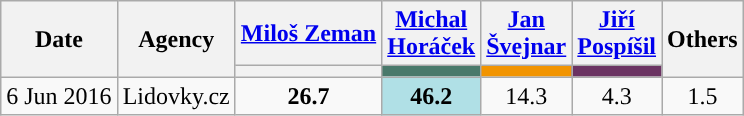<table class="wikitable collapsible collapsed" style=text-align:center>
<tr>
<th rowspan="2">Date</th>
<th rowspan="2">Agency</th>
<th><a href='#'>Miloš Zeman</a></th>
<th><a href='#'>Michal Horáček</a></th>
<th><a href='#'>Jan Švejnar</a></th>
<th><a href='#'>Jiří Pospíšil</a></th>
<th rowspan="2">Others</th>
</tr>
<tr>
<th style="background:"></th>
<th style="background:#49796B; width:40px;"></th>
<th style="background:#F29400; width:40px;"></th>
<th style="background:#6b3362; width:40px;"></th>
</tr>
<tr>
<td>6 Jun 2016</td>
<td>Lidovky.cz</td>
<td><strong>26.7</strong></td>
<td style="background:#B0E0E6;"><strong>46.2</strong></td>
<td>14.3</td>
<td>4.3</td>
<td>1.5</td>
</tr>
</table>
